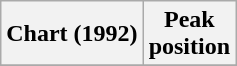<table class="wikitable plainrowheaders" style="text-align:center">
<tr>
<th scope="col">Chart (1992)</th>
<th scope="col">Peak<br>position</th>
</tr>
<tr>
</tr>
</table>
